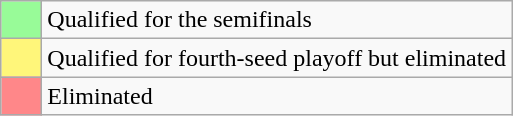<table class="wikitable">
<tr>
<td style="width:20px; background:#98fb98;"></td>
<td>Qualified for the semifinals</td>
</tr>
<tr>
<td style="width:20px; background:#fff67a;"></td>
<td>Qualified for fourth-seed playoff but eliminated</td>
</tr>
<tr>
<td style="width:20px; background:#ff8789;"></td>
<td>Eliminated</td>
</tr>
</table>
